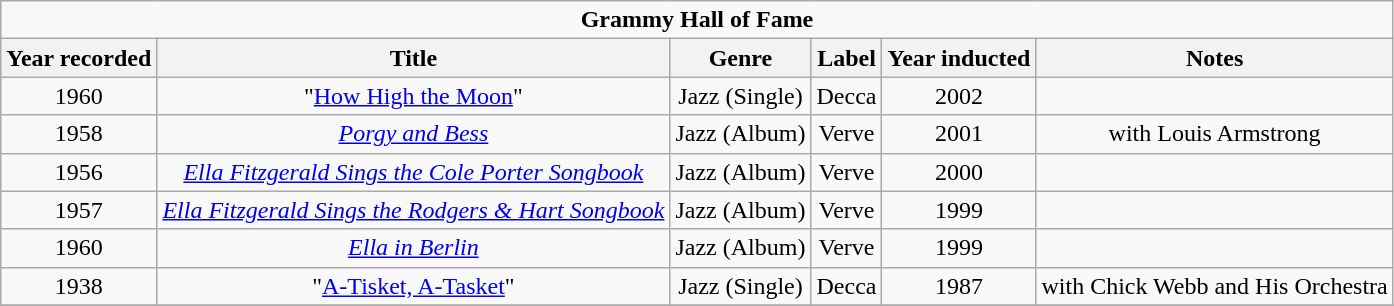<table class=wikitable>
<tr>
<td colspan=6 align=center><strong>Grammy Hall of Fame</strong></td>
</tr>
<tr>
<th>Year recorded</th>
<th>Title</th>
<th>Genre</th>
<th>Label</th>
<th>Year inducted</th>
<th>Notes</th>
</tr>
<tr align=center>
<td>1960</td>
<td>"<a href='#'>How High the Moon</a>"</td>
<td>Jazz (Single)</td>
<td>Decca</td>
<td>2002</td>
<td></td>
</tr>
<tr align=center>
<td>1958</td>
<td><em><a href='#'>Porgy and Bess</a></em></td>
<td>Jazz (Album)</td>
<td>Verve</td>
<td>2001</td>
<td>with Louis Armstrong</td>
</tr>
<tr align=center>
<td>1956</td>
<td><em><a href='#'>Ella Fitzgerald Sings the Cole Porter Songbook</a></em></td>
<td>Jazz (Album)</td>
<td>Verve</td>
<td>2000</td>
<td></td>
</tr>
<tr align=center>
<td>1957</td>
<td><em><a href='#'>Ella Fitzgerald Sings the Rodgers & Hart Songbook</a></em></td>
<td>Jazz (Album)</td>
<td>Verve</td>
<td>1999</td>
<td></td>
</tr>
<tr align=center>
<td>1960</td>
<td><em><a href='#'>Ella in Berlin</a></em></td>
<td>Jazz (Album)</td>
<td>Verve</td>
<td>1999</td>
<td></td>
</tr>
<tr align=center>
<td>1938</td>
<td>"<a href='#'>A-Tisket, A-Tasket</a>"</td>
<td>Jazz (Single)</td>
<td>Decca</td>
<td>1987</td>
<td>with Chick Webb and His Orchestra</td>
</tr>
<tr align=center>
</tr>
</table>
